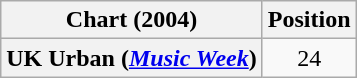<table class="wikitable sortable plainrowheaders" style="text-align:center">
<tr>
<th scope="col">Chart (2004)</th>
<th scope="col">Position</th>
</tr>
<tr>
<th scope="row">UK Urban (<em><a href='#'>Music Week</a></em>)</th>
<td>24</td>
</tr>
</table>
